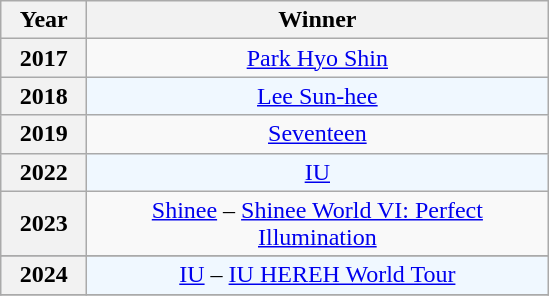<table class="wikitable plainrowheaders" style="text-align: center">
<tr>
<th scope="col" width="50">Year</th>
<th scope="col" width="300">Winner</th>
</tr>
<tr>
<th scope="row" style="text-align:center;">2017</th>
<td><a href='#'>Park Hyo Shin</a></td>
</tr>
<tr style="background:#F0F8FF">
<th scope="row" style="text-align:center;">2018</th>
<td><a href='#'>Lee Sun-hee</a></td>
</tr>
<tr>
<th scope="row" style="text-align:center;">2019</th>
<td><a href='#'>Seventeen</a></td>
</tr>
<tr style="background:#F0F8FF">
<th scope="row" style="text-align:center;">2022</th>
<td><a href='#'>IU</a></td>
</tr>
<tr>
<th scope="row" style="text-align:center;">2023</th>
<td><a href='#'>Shinee</a> – <a href='#'>Shinee World VI: Perfect Illumination</a></td>
</tr>
<tr>
</tr>
<tr style="background:#F0F8FF">
<th scope="row" style="text-align:center;">2024</th>
<td><a href='#'>IU</a> – <a href='#'>IU HEREH World Tour</a></td>
</tr>
<tr>
</tr>
</table>
